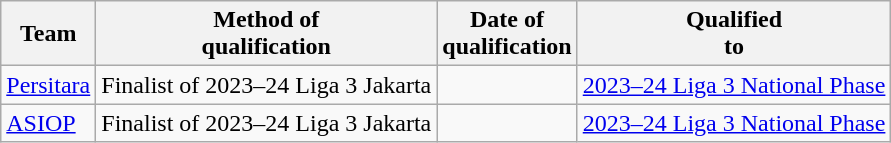<table class="wikitable sortable" style="text-align: left;">
<tr>
<th>Team</th>
<th>Method of <br> qualification</th>
<th>Date of <br> qualification</th>
<th>Qualified <br> to<br></th>
</tr>
<tr>
<td><a href='#'>Persitara</a></td>
<td {{Sort>Finalist of 2023–24 Liga 3 Jakarta</td>
<td></td>
<td><a href='#'>2023–24 Liga 3 National Phase</a></td>
</tr>
<tr>
<td><a href='#'>ASIOP</a></td>
<td {{Sort>Finalist of 2023–24 Liga 3 Jakarta</td>
<td></td>
<td><a href='#'>2023–24 Liga 3 National Phase</a></td>
</tr>
</table>
